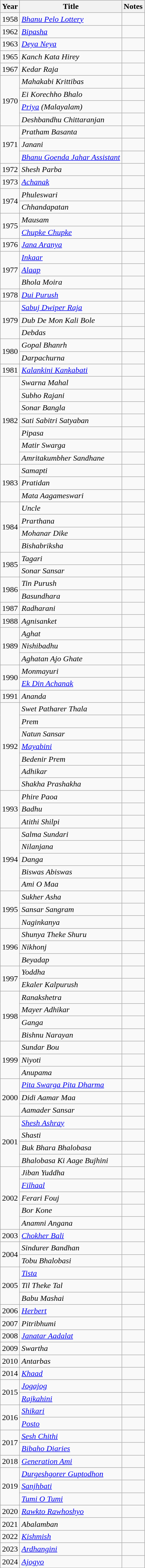<table class="wikitable">
<tr>
<th>Year</th>
<th>Title</th>
<th>Notes</th>
</tr>
<tr>
<td>1958</td>
<td><em><a href='#'>Bhanu Pelo Lottery</a></em></td>
<td></td>
</tr>
<tr>
<td>1962</td>
<td><em><a href='#'>Bipasha</a></em></td>
<td></td>
</tr>
<tr>
<td>1963</td>
<td><em><a href='#'>Deya Neya</a></em></td>
<td></td>
</tr>
<tr>
<td>1965</td>
<td><em>Kanch Kata Hirey</em></td>
<td></td>
</tr>
<tr>
<td>1967</td>
<td><em>Kedar Raja</em></td>
<td></td>
</tr>
<tr>
<td rowspan="4">1970</td>
<td><em>Mahakabi Krittibas</em></td>
<td></td>
</tr>
<tr>
<td><em>Ei Korechho Bhalo</em></td>
<td></td>
</tr>
<tr>
<td><em><a href='#'>Priya</a> (Malayalam)</em></td>
<td></td>
</tr>
<tr>
<td><em>Deshbandhu Chittaranjan</em></td>
<td></td>
</tr>
<tr>
<td rowspan="3">1971</td>
<td><em>Pratham Basanta</em></td>
<td></td>
</tr>
<tr>
<td><em>Janani</em></td>
<td></td>
</tr>
<tr>
<td><em><a href='#'>Bhanu Goenda Jahar Assistant</a></em></td>
<td></td>
</tr>
<tr>
<td>1972</td>
<td><em>Shesh Parba</em></td>
<td></td>
</tr>
<tr>
<td>1973</td>
<td><a href='#'><em>Achanak</em></a></td>
<td></td>
</tr>
<tr>
<td rowspan="2">1974</td>
<td><em>Phuleswari</em></td>
<td></td>
</tr>
<tr>
<td><em>Chhandapatan</em></td>
<td></td>
</tr>
<tr>
<td rowspan="2">1975</td>
<td><em>Mausam</em></td>
<td></td>
</tr>
<tr>
<td><a href='#'><em>Chupke Chupke</em></a></td>
<td></td>
</tr>
<tr>
<td>1976</td>
<td><em><a href='#'>Jana Aranya</a></em></td>
<td></td>
</tr>
<tr>
<td rowspan="3">1977</td>
<td><a href='#'><em>Inkaar</em></a></td>
<td></td>
</tr>
<tr>
<td><em><a href='#'>Alaap</a></em></td>
<td></td>
</tr>
<tr>
<td><em>Bhola Moira</em></td>
<td></td>
</tr>
<tr>
<td>1978</td>
<td><a href='#'><em>Dui Purush</em></a></td>
<td></td>
</tr>
<tr>
<td rowspan="3">1979</td>
<td><em><a href='#'>Sabuj Dwiper Raja</a></em></td>
<td></td>
</tr>
<tr>
<td><em>Dub De Mon Kali Bole</em></td>
<td></td>
</tr>
<tr>
<td><em>Debdas</em></td>
<td></td>
</tr>
<tr>
<td rowspan="2">1980</td>
<td><em>Gopal Bhanrh</em></td>
<td></td>
</tr>
<tr>
<td><em>Darpachurna</em></td>
<td></td>
</tr>
<tr>
<td>1981</td>
<td><em><a href='#'>Kalankini Kankabati</a></em></td>
<td></td>
</tr>
<tr>
<td rowspan="7">1982</td>
<td><em>Swarna Mahal</em></td>
<td></td>
</tr>
<tr>
<td><em>Subho Rajani</em></td>
<td></td>
</tr>
<tr>
<td><em>Sonar Bangla</em></td>
<td></td>
</tr>
<tr>
<td><em>Sati Sabitri Satyaban</em></td>
<td></td>
</tr>
<tr>
<td><em>Pipasa</em></td>
<td></td>
</tr>
<tr>
<td><em>Matir Swarga</em></td>
<td></td>
</tr>
<tr>
<td><em>Amritakumbher Sandhane</em></td>
<td></td>
</tr>
<tr>
<td rowspan="3">1983</td>
<td><em>Samapti</em></td>
<td></td>
</tr>
<tr>
<td><em>Pratidan</em></td>
<td></td>
</tr>
<tr>
<td><em>Mata Aagameswari</em></td>
<td></td>
</tr>
<tr>
<td rowspan="4">1984</td>
<td><em>Uncle</em></td>
<td></td>
</tr>
<tr>
<td><em>Prarthana</em></td>
<td></td>
</tr>
<tr>
<td><em>Mohanar Dike</em></td>
<td></td>
</tr>
<tr>
<td><em>Bishabriksha</em></td>
<td></td>
</tr>
<tr>
<td rowspan="2">1985</td>
<td><em>Tagari</em></td>
<td></td>
</tr>
<tr>
<td><em>Sonar Sansar</em></td>
<td></td>
</tr>
<tr>
<td rowspan="2">1986</td>
<td><em>Tin Purush</em></td>
<td></td>
</tr>
<tr>
<td><em>Basundhara</em></td>
<td></td>
</tr>
<tr>
<td>1987</td>
<td><em>Radharani</em></td>
<td></td>
</tr>
<tr>
<td>1988</td>
<td><em>Agnisanket</em></td>
<td></td>
</tr>
<tr>
<td rowspan="3">1989</td>
<td><em>Aghat</em></td>
<td></td>
</tr>
<tr>
<td><em>Nishibadhu</em></td>
<td></td>
</tr>
<tr>
<td><em>Aghatan Ajo Ghate</em></td>
<td></td>
</tr>
<tr>
<td rowspan="2">1990</td>
<td><em>Monmayuri</em></td>
<td></td>
</tr>
<tr>
<td><em><a href='#'>Ek Din Achanak</a></em></td>
<td></td>
</tr>
<tr>
<td>1991</td>
<td><em>Ananda</em></td>
<td></td>
</tr>
<tr>
<td rowspan="7">1992</td>
<td><em>Swet Patharer Thala</em></td>
<td></td>
</tr>
<tr>
<td><em>Prem</em></td>
<td></td>
</tr>
<tr>
<td><em>Natun Sansar</em></td>
<td></td>
</tr>
<tr>
<td><em><a href='#'>Mayabini</a></em></td>
<td></td>
</tr>
<tr>
<td><em>Bedenir Prem</em></td>
<td></td>
</tr>
<tr>
<td><em>Adhikar</em></td>
<td></td>
</tr>
<tr>
<td><em>Shakha Prashakha</em></td>
<td></td>
</tr>
<tr>
<td rowspan="3">1993</td>
<td><em>Phire Paoa</em></td>
<td></td>
</tr>
<tr>
<td><em>Badhu</em></td>
<td></td>
</tr>
<tr>
<td><em>Atithi Shilpi</em></td>
<td></td>
</tr>
<tr>
<td rowspan="5">1994</td>
<td><em>Salma Sundari</em></td>
<td></td>
</tr>
<tr>
<td><em>Nilanjana</em></td>
<td></td>
</tr>
<tr>
<td><em>Danga</em></td>
<td></td>
</tr>
<tr>
<td><em>Biswas Abiswas</em></td>
<td></td>
</tr>
<tr>
<td><em>Ami O Maa</em></td>
<td></td>
</tr>
<tr>
<td rowspan="3">1995</td>
<td><em>Sukher Asha</em></td>
<td></td>
</tr>
<tr>
<td><em>Sansar Sangram</em></td>
<td></td>
</tr>
<tr>
<td><em>Naginkanya</em></td>
<td></td>
</tr>
<tr>
<td rowspan="3">1996</td>
<td><em>Shunya Theke Shuru</em></td>
<td></td>
</tr>
<tr>
<td><em>Nikhonj</em></td>
<td></td>
</tr>
<tr>
<td><em>Beyadap</em></td>
<td></td>
</tr>
<tr>
<td rowspan="2">1997</td>
<td><em>Yoddha</em></td>
<td></td>
</tr>
<tr>
<td><em>Ekaler Kalpurush</em></td>
<td></td>
</tr>
<tr>
<td rowspan="4">1998</td>
<td><em>Ranakshetra</em></td>
<td></td>
</tr>
<tr>
<td><em>Mayer Adhikar</em></td>
<td></td>
</tr>
<tr>
<td><em>Ganga</em></td>
<td></td>
</tr>
<tr>
<td><em>Bishnu Narayan</em></td>
<td></td>
</tr>
<tr>
<td rowspan="3">1999</td>
<td><em>Sundar Bou</em></td>
<td></td>
</tr>
<tr>
<td><em>Niyoti</em></td>
<td></td>
</tr>
<tr>
<td><em>Anupama</em></td>
<td></td>
</tr>
<tr>
<td rowspan="3">2000</td>
<td><em><a href='#'>Pita Swarga Pita Dharma</a></em></td>
<td></td>
</tr>
<tr>
<td><em>Didi Aamar Maa</em></td>
<td></td>
</tr>
<tr>
<td><em>Aamader Sansar</em></td>
<td></td>
</tr>
<tr>
<td rowspan="4">2001</td>
<td><em><a href='#'>Shesh Ashray</a></em></td>
<td><em></em></td>
</tr>
<tr>
<td><em>Shasti</em></td>
<td></td>
</tr>
<tr>
<td><em>Buk Bhara Bhalobasa</em></td>
<td></td>
</tr>
<tr>
<td><em>Bhalobasa Ki Aage Bujhini</em></td>
<td></td>
</tr>
<tr>
<td rowspan="5">2002</td>
<td><em>Jiban Yuddha</em></td>
<td></td>
</tr>
<tr>
<td><em><a href='#'>Filhaal</a></em></td>
<td></td>
</tr>
<tr>
<td><em>Ferari Fouj</em></td>
<td></td>
</tr>
<tr>
<td><em>Bor Kone</em></td>
<td></td>
</tr>
<tr>
<td><em>Anamni Angana</em></td>
<td></td>
</tr>
<tr>
<td>2003</td>
<td><em><a href='#'>Chokher Bali</a></em></td>
<td></td>
</tr>
<tr>
<td rowspan="2">2004</td>
<td><em>Sindurer Bandhan</em></td>
<td></td>
</tr>
<tr>
<td><em>Tobu Bhalobasi</em></td>
<td></td>
</tr>
<tr>
<td rowspan="3">2005</td>
<td><em><a href='#'>Tista</a></em></td>
<td></td>
</tr>
<tr>
<td><em>Til Theke Tal</em></td>
<td></td>
</tr>
<tr>
<td><em>Babu Mashai</em></td>
<td></td>
</tr>
<tr>
<td>2006</td>
<td><em><a href='#'>Herbert</a></em></td>
<td></td>
</tr>
<tr>
<td>2007</td>
<td><em>Pitribhumi</em></td>
<td></td>
</tr>
<tr>
<td>2008</td>
<td><em><a href='#'>Janatar Aadalat</a></em></td>
<td></td>
</tr>
<tr>
<td>2009</td>
<td><em>Swartha</em></td>
<td></td>
</tr>
<tr>
<td>2010</td>
<td><em>Antarbas</em></td>
<td></td>
</tr>
<tr>
<td>2014</td>
<td><em><a href='#'>Khaad</a></em></td>
<td><em></em></td>
</tr>
<tr>
<td rowspan="2">2015</td>
<td><em><a href='#'>Jogajog</a></em></td>
<td></td>
</tr>
<tr>
<td><em><a href='#'>Rajkahini</a></em></td>
<td></td>
</tr>
<tr>
<td rowspan="2">2016</td>
<td><em><a href='#'>Shikari</a></em></td>
<td></td>
</tr>
<tr>
<td><em><a href='#'>Posto</a></em></td>
<td></td>
</tr>
<tr>
<td rowspan="2">2017</td>
<td><em><a href='#'>Sesh Chithi</a></em></td>
<td></td>
</tr>
<tr>
<td><em><a href='#'>Bibaho Diaries</a></em></td>
<td></td>
</tr>
<tr>
<td>2018</td>
<td><em><a href='#'>Generation Ami</a></em></td>
<td></td>
</tr>
<tr>
<td rowspan="3">2019</td>
<td><em><a href='#'>Durgeshgorer Guptodhon</a></em></td>
<td></td>
</tr>
<tr>
<td><em><a href='#'>Sanjhbati</a></em></td>
<td></td>
</tr>
<tr>
<td><em><a href='#'>Tumi O Tumi</a></em></td>
<td></td>
</tr>
<tr>
<td>2020</td>
<td><em><a href='#'>Rawkto Rawhoshyo</a></em></td>
<td></td>
</tr>
<tr>
<td>2021</td>
<td><em>Abalamban</em></td>
<td></td>
</tr>
<tr>
<td>2022</td>
<td><em><a href='#'>Kishmish</a></em></td>
<td></td>
</tr>
<tr>
<td>2023</td>
<td><em><a href='#'>Ardhangini</a></em></td>
<td></td>
</tr>
<tr>
<td>2024</td>
<td><em><a href='#'>Ajogyo</a></em></td>
<td></td>
</tr>
<tr>
</tr>
</table>
